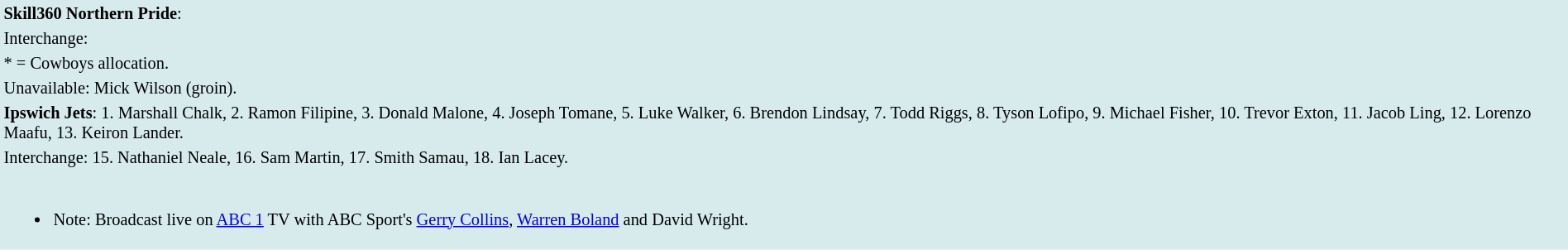<table style="background:#d7ebed; font-size:85%; width:100%;">
<tr>
<td><strong>Skill360 Northern Pride</strong>:             </td>
</tr>
<tr>
<td>Interchange:    </td>
</tr>
<tr>
<td>* = Cowboys allocation.</td>
</tr>
<tr>
<td>Unavailable: Mick Wilson (groin).</td>
</tr>
<tr>
<td><strong>Ipswich Jets</strong>: 1. Marshall Chalk, 2. Ramon Filipine, 3. Donald Malone, 4. Joseph Tomane, 5. Luke Walker, 6. Brendon Lindsay, 7. Todd Riggs, 8. Tyson Lofipo, 9. Michael Fisher, 10. Trevor Exton, 11. Jacob Ling, 12. Lorenzo Maafu, 13. Keiron Lander.</td>
</tr>
<tr>
<td>Interchange: 15. Nathaniel Neale, 16. Sam Martin, 17. Smith Samau, 18. Ian Lacey.</td>
</tr>
<tr>
<td><br><ul><li>Note: Broadcast live on <a href='#'>ABC 1</a> TV with ABC Sport's <a href='#'>Gerry Collins</a>, <a href='#'>Warren Boland</a> and David Wright.</li></ul></td>
</tr>
</table>
